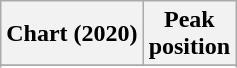<table class="wikitable sortable plainrowheaders" style="text-align:center">
<tr>
<th scope="col">Chart (2020)</th>
<th scope="col">Peak<br>position</th>
</tr>
<tr>
</tr>
<tr>
</tr>
<tr>
</tr>
<tr>
</tr>
<tr>
</tr>
</table>
